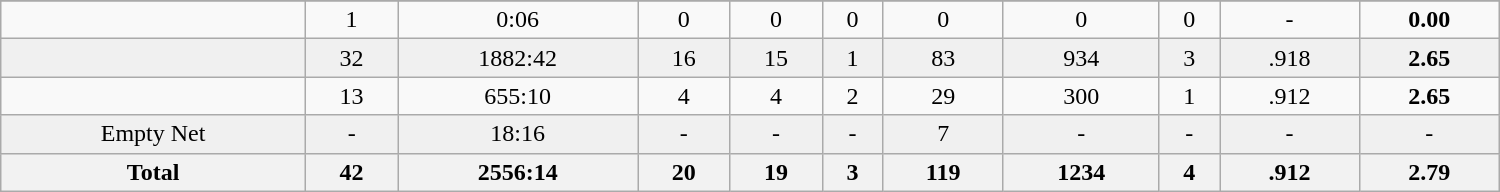<table class="wikitable sortable" width ="1000">
<tr align="center">
</tr>
<tr align="center" bgcolor="">
<td></td>
<td>1</td>
<td>0:06</td>
<td>0</td>
<td>0</td>
<td>0</td>
<td>0</td>
<td>0</td>
<td>0</td>
<td>-</td>
<td><strong>0.00</strong></td>
</tr>
<tr align="center" bgcolor="f0f0f0">
<td></td>
<td>32</td>
<td>1882:42</td>
<td>16</td>
<td>15</td>
<td>1</td>
<td>83</td>
<td>934</td>
<td>3</td>
<td>.918</td>
<td><strong>2.65</strong></td>
</tr>
<tr align="center" bgcolor="">
<td></td>
<td>13</td>
<td>655:10</td>
<td>4</td>
<td>4</td>
<td>2</td>
<td>29</td>
<td>300</td>
<td>1</td>
<td>.912</td>
<td><strong>2.65</strong></td>
</tr>
<tr align="center" bgcolor="f0f0f0">
<td>Empty Net</td>
<td>-</td>
<td>18:16</td>
<td>-</td>
<td>-</td>
<td>-</td>
<td>7</td>
<td>-</td>
<td>-</td>
<td>-</td>
<td>-</td>
</tr>
<tr>
<th>Total</th>
<th>42</th>
<th>2556:14</th>
<th>20</th>
<th>19</th>
<th>3</th>
<th>119</th>
<th>1234</th>
<th>4</th>
<th>.912</th>
<th>2.79</th>
</tr>
</table>
